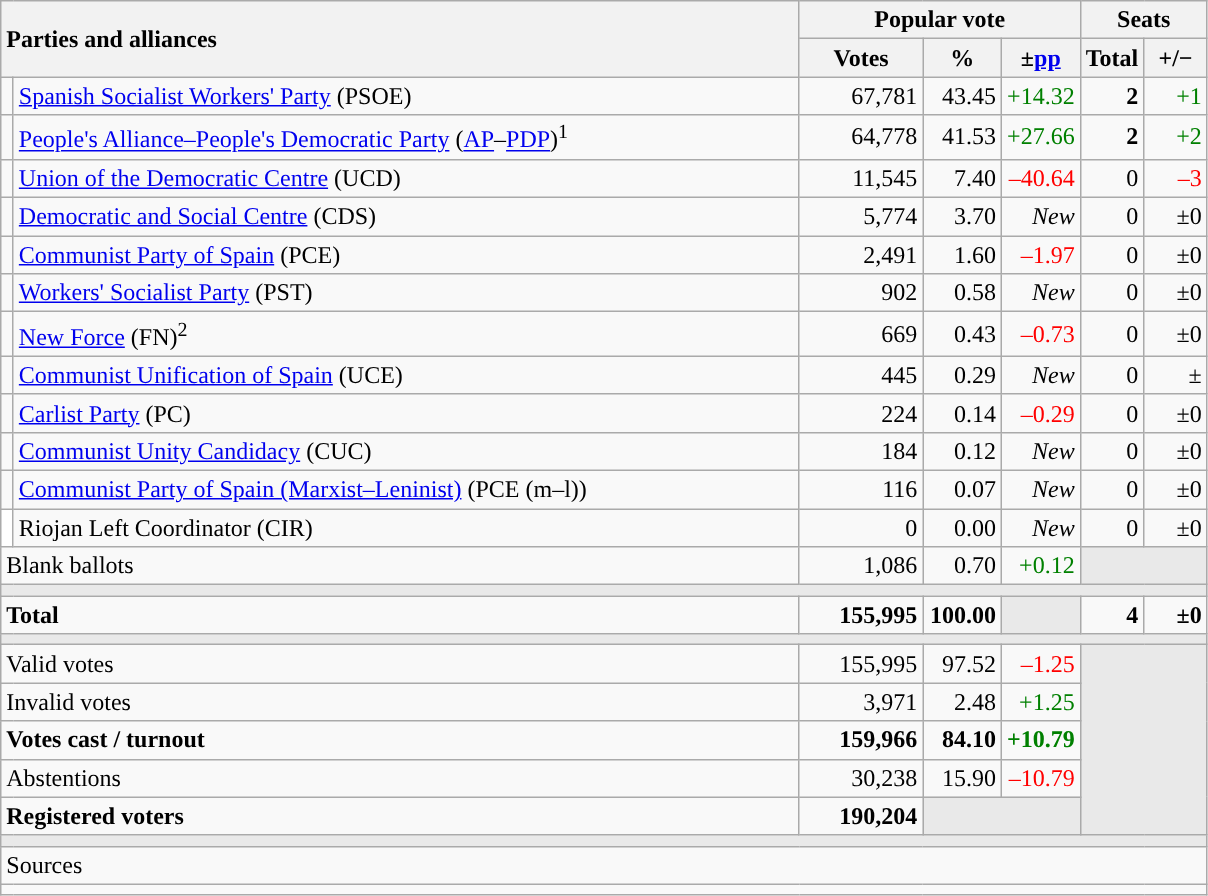<table class="wikitable" style="text-align:right;">
<tr>
<th style="text-align:left;" rowspan="2" colspan="2" width="525">Parties and alliances</th>
<th colspan="3">Popular vote</th>
<th colspan="2">Seats</th>
</tr>
<tr>
<th width="75">Votes</th>
<th width="45">%</th>
<th width="45">±<a href='#'>pp</a></th>
<th width="35">Total</th>
<th width="35">+/−</th>
</tr>
<tr>
<td width="1" style="color:inherit;background:"></td>
<td align="left"><a href='#'>Spanish Socialist Workers' Party</a> (PSOE)</td>
<td>67,781</td>
<td>43.45</td>
<td style="color:green;">+14.32</td>
<td><strong>2</strong></td>
<td style="color:green;">+1</td>
</tr>
<tr>
<td style="color:inherit;background:"></td>
<td align="left"><a href='#'>People's Alliance–People's Democratic Party</a> (<a href='#'>AP</a>–<a href='#'>PDP</a>)<sup>1</sup></td>
<td>64,778</td>
<td>41.53</td>
<td style="color:green;">+27.66</td>
<td><strong>2</strong></td>
<td style="color:green;">+2</td>
</tr>
<tr>
<td style="color:inherit;background:"></td>
<td align="left"><a href='#'>Union of the Democratic Centre</a> (UCD)</td>
<td>11,545</td>
<td>7.40</td>
<td style="color:red;">–40.64</td>
<td>0</td>
<td style="color:red;">–3</td>
</tr>
<tr>
<td style="color:inherit;background:"></td>
<td align="left"><a href='#'>Democratic and Social Centre</a> (CDS)</td>
<td>5,774</td>
<td>3.70</td>
<td><em>New</em></td>
<td>0</td>
<td>±0</td>
</tr>
<tr>
<td style="color:inherit;background:"></td>
<td align="left"><a href='#'>Communist Party of Spain</a> (PCE)</td>
<td>2,491</td>
<td>1.60</td>
<td style="color:red;">–1.97</td>
<td>0</td>
<td>±0</td>
</tr>
<tr>
<td style="color:inherit;background:"></td>
<td align="left"><a href='#'>Workers' Socialist Party</a> (PST)</td>
<td>902</td>
<td>0.58</td>
<td><em>New</em></td>
<td>0</td>
<td>±0</td>
</tr>
<tr>
<td style="color:inherit;background:"></td>
<td align="left"><a href='#'>New Force</a> (FN)<sup>2</sup></td>
<td>669</td>
<td>0.43</td>
<td style="color:red;">–0.73</td>
<td>0</td>
<td>±0</td>
</tr>
<tr>
<td style="color:inherit;background:"></td>
<td align="left"><a href='#'>Communist Unification of Spain</a> (UCE)</td>
<td>445</td>
<td>0.29</td>
<td><em>New</em></td>
<td>0</td>
<td>±</td>
</tr>
<tr>
<td style="color:inherit;background:"></td>
<td align="left"><a href='#'>Carlist Party</a> (PC)</td>
<td>224</td>
<td>0.14</td>
<td style="color:red;">–0.29</td>
<td>0</td>
<td>±0</td>
</tr>
<tr>
<td style="color:inherit;background:"></td>
<td align="left"><a href='#'>Communist Unity Candidacy</a> (CUC)</td>
<td>184</td>
<td>0.12</td>
<td><em>New</em></td>
<td>0</td>
<td>±0</td>
</tr>
<tr>
<td style="color:inherit;background:"></td>
<td align="left"><a href='#'>Communist Party of Spain (Marxist–Leninist)</a> (PCE (m–l))</td>
<td>116</td>
<td>0.07</td>
<td><em>New</em></td>
<td>0</td>
<td>±0</td>
</tr>
<tr>
<td bgcolor="white"></td>
<td align="left">Riojan Left Coordinator (CIR)</td>
<td>0</td>
<td>0.00</td>
<td><em>New</em></td>
<td>0</td>
<td>±0</td>
</tr>
<tr>
<td align="left" colspan="2">Blank ballots</td>
<td>1,086</td>
<td>0.70</td>
<td style="color:green;">+0.12</td>
<td bgcolor="#E9E9E9" colspan="2"></td>
</tr>
<tr>
<td colspan="7" bgcolor="#E9E9E9"></td>
</tr>
<tr style="font-weight:bold;">
<td align="left" colspan="2">Total</td>
<td>155,995</td>
<td>100.00</td>
<td bgcolor="#E9E9E9"></td>
<td>4</td>
<td>±0</td>
</tr>
<tr>
<td colspan="7" bgcolor="#E9E9E9"></td>
</tr>
<tr>
<td align="left" colspan="2">Valid votes</td>
<td>155,995</td>
<td>97.52</td>
<td style="color:red;">–1.25</td>
<td bgcolor="#E9E9E9" colspan="2" rowspan="5"></td>
</tr>
<tr>
<td align="left" colspan="2">Invalid votes</td>
<td>3,971</td>
<td>2.48</td>
<td style="color:green;">+1.25</td>
</tr>
<tr style="font-weight:bold;">
<td align="left" colspan="2">Votes cast / turnout</td>
<td>159,966</td>
<td>84.10</td>
<td style="color:green;">+10.79</td>
</tr>
<tr>
<td align="left" colspan="2">Abstentions</td>
<td>30,238</td>
<td>15.90</td>
<td style="color:red;">–10.79</td>
</tr>
<tr style="font-weight:bold;">
<td align="left" colspan="2">Registered voters</td>
<td>190,204</td>
<td bgcolor="#E9E9E9" colspan="2"></td>
</tr>
<tr>
<td colspan="7" bgcolor="#E9E9E9"></td>
</tr>
<tr>
<td align="left" colspan="7">Sources</td>
</tr>
<tr>
<td colspan="7" style="text-align:left; max-width:790px;"></td>
</tr>
</table>
